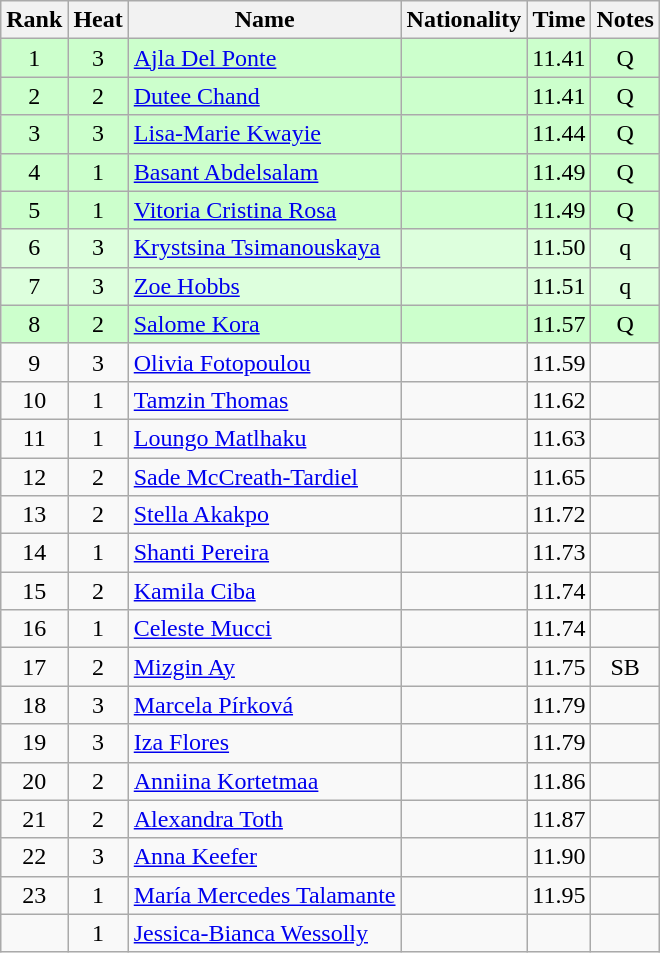<table class="wikitable sortable" style="text-align:center">
<tr>
<th>Rank</th>
<th>Heat</th>
<th>Name</th>
<th>Nationality</th>
<th>Time</th>
<th>Notes</th>
</tr>
<tr bgcolor=ccffcc>
<td>1</td>
<td>3</td>
<td align=left><a href='#'>Ajla Del Ponte</a></td>
<td align=left></td>
<td>11.41</td>
<td>Q</td>
</tr>
<tr bgcolor=ccffcc>
<td>2</td>
<td>2</td>
<td align=left><a href='#'>Dutee Chand</a></td>
<td align=left></td>
<td>11.41</td>
<td>Q</td>
</tr>
<tr bgcolor=ccffcc>
<td>3</td>
<td>3</td>
<td align=left><a href='#'>Lisa-Marie Kwayie</a></td>
<td align=left></td>
<td>11.44</td>
<td>Q</td>
</tr>
<tr bgcolor=ccffcc>
<td>4</td>
<td>1</td>
<td align=left><a href='#'>Basant Abdelsalam</a></td>
<td align=left></td>
<td>11.49</td>
<td>Q</td>
</tr>
<tr bgcolor=ccffcc>
<td>5</td>
<td>1</td>
<td align=left><a href='#'>Vitoria Cristina Rosa</a></td>
<td align=left></td>
<td>11.49</td>
<td>Q</td>
</tr>
<tr bgcolor=ddffdd>
<td>6</td>
<td>3</td>
<td align=left><a href='#'>Krystsina Tsimanouskaya</a></td>
<td align=left></td>
<td>11.50</td>
<td>q</td>
</tr>
<tr bgcolor=ddffdd>
<td>7</td>
<td>3</td>
<td align=left><a href='#'>Zoe Hobbs</a></td>
<td align=left></td>
<td>11.51</td>
<td>q</td>
</tr>
<tr bgcolor=ccffcc>
<td>8</td>
<td>2</td>
<td align=left><a href='#'>Salome Kora</a></td>
<td align=left></td>
<td>11.57</td>
<td>Q</td>
</tr>
<tr>
<td>9</td>
<td>3</td>
<td align=left><a href='#'>Olivia Fotopoulou</a></td>
<td align=left></td>
<td>11.59</td>
<td></td>
</tr>
<tr>
<td>10</td>
<td>1</td>
<td align=left><a href='#'>Tamzin Thomas</a></td>
<td align=left></td>
<td>11.62</td>
<td></td>
</tr>
<tr>
<td>11</td>
<td>1</td>
<td align=left><a href='#'>Loungo Matlhaku</a></td>
<td align=left></td>
<td>11.63</td>
<td></td>
</tr>
<tr>
<td>12</td>
<td>2</td>
<td align=left><a href='#'>Sade McCreath-Tardiel</a></td>
<td align=left></td>
<td>11.65</td>
<td></td>
</tr>
<tr>
<td>13</td>
<td>2</td>
<td align=left><a href='#'>Stella Akakpo</a></td>
<td align=left></td>
<td>11.72</td>
<td></td>
</tr>
<tr>
<td>14</td>
<td>1</td>
<td align=left><a href='#'>Shanti Pereira</a></td>
<td align=left></td>
<td>11.73</td>
<td></td>
</tr>
<tr>
<td>15</td>
<td>2</td>
<td align=left><a href='#'>Kamila Ciba</a></td>
<td align=left></td>
<td>11.74</td>
<td></td>
</tr>
<tr>
<td>16</td>
<td>1</td>
<td align=left><a href='#'>Celeste Mucci</a></td>
<td align=left></td>
<td>11.74</td>
<td></td>
</tr>
<tr>
<td>17</td>
<td>2</td>
<td align=left><a href='#'>Mizgin Ay</a></td>
<td align=left></td>
<td>11.75</td>
<td>SB</td>
</tr>
<tr>
<td>18</td>
<td>3</td>
<td align=left><a href='#'>Marcela Pírková</a></td>
<td align=left></td>
<td>11.79</td>
<td></td>
</tr>
<tr>
<td>19</td>
<td>3</td>
<td align=left><a href='#'>Iza Flores</a></td>
<td align=left></td>
<td>11.79</td>
<td></td>
</tr>
<tr>
<td>20</td>
<td>2</td>
<td align=left><a href='#'>Anniina Kortetmaa</a></td>
<td align=left></td>
<td>11.86</td>
<td></td>
</tr>
<tr>
<td>21</td>
<td>2</td>
<td align=left><a href='#'>Alexandra Toth</a></td>
<td align=left></td>
<td>11.87</td>
<td></td>
</tr>
<tr>
<td>22</td>
<td>3</td>
<td align=left><a href='#'>Anna Keefer</a></td>
<td align=left></td>
<td>11.90</td>
<td></td>
</tr>
<tr>
<td>23</td>
<td>1</td>
<td align=left><a href='#'>María Mercedes Talamante</a></td>
<td align=left></td>
<td>11.95</td>
<td></td>
</tr>
<tr>
<td></td>
<td>1</td>
<td align=left><a href='#'>Jessica-Bianca Wessolly</a></td>
<td align=left></td>
<td></td>
<td></td>
</tr>
</table>
